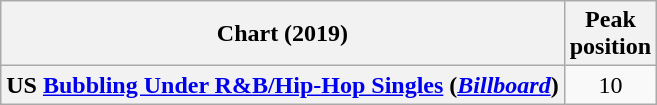<table class="wikitable sortable plainrowheaders" style="text-align:center">
<tr>
<th>Chart (2019)</th>
<th>Peak<br>position</th>
</tr>
<tr>
<th scope="row">US <a href='#'>Bubbling Under R&B/Hip-Hop Singles</a> (<em><a href='#'>Billboard</a></em>)</th>
<td>10</td>
</tr>
</table>
